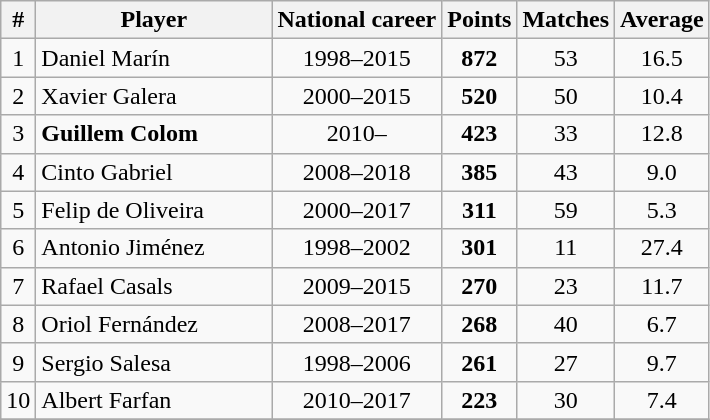<table class="wikitable sortable" style="text-align:center;">
<tr>
<th>#</th>
<th style="width:150px;">Player</th>
<th>National career</th>
<th>Points</th>
<th>Matches</th>
<th>Average</th>
</tr>
<tr>
<td>1</td>
<td align=left>Daniel Marín</td>
<td>1998–2015</td>
<td><strong>872</strong></td>
<td>53</td>
<td>16.5</td>
</tr>
<tr>
<td>2</td>
<td align=left>Xavier Galera</td>
<td>2000–2015</td>
<td><strong>520</strong></td>
<td>50</td>
<td>10.4</td>
</tr>
<tr>
<td>3</td>
<td align=left><strong>Guillem Colom</strong></td>
<td>2010–</td>
<td><strong>423</strong></td>
<td>33</td>
<td>12.8</td>
</tr>
<tr>
<td>4</td>
<td align=left>Cinto Gabriel</td>
<td>2008–2018</td>
<td><strong>385</strong></td>
<td>43</td>
<td>9.0</td>
</tr>
<tr>
<td>5</td>
<td align=left>Felip de Oliveira</td>
<td>2000–2017</td>
<td><strong>311</strong></td>
<td>59</td>
<td>5.3</td>
</tr>
<tr>
<td>6</td>
<td align=left>Antonio Jiménez</td>
<td>1998–2002</td>
<td><strong>301</strong></td>
<td>11</td>
<td>27.4</td>
</tr>
<tr>
<td>7</td>
<td align=left>Rafael Casals</td>
<td>2009–2015</td>
<td><strong>270</strong></td>
<td>23</td>
<td>11.7</td>
</tr>
<tr>
<td>8</td>
<td align=left>Oriol Fernández</td>
<td>2008–2017</td>
<td><strong>268</strong></td>
<td>40</td>
<td>6.7</td>
</tr>
<tr>
<td>9</td>
<td align=left>Sergio Salesa</td>
<td>1998–2006</td>
<td><strong>261</strong></td>
<td>27</td>
<td>9.7</td>
</tr>
<tr>
<td>10</td>
<td align=left>Albert Farfan</td>
<td>2010–2017</td>
<td><strong>223</strong></td>
<td>30</td>
<td>7.4</td>
</tr>
<tr>
</tr>
</table>
